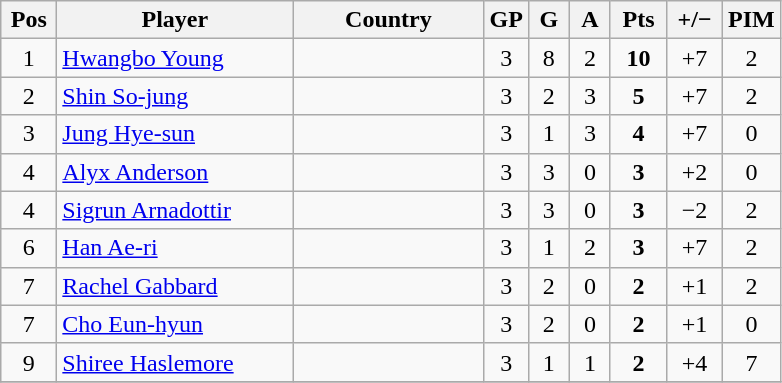<table class="wikitable sortable" style="text-align: center;">
<tr>
<th width=30>Pos</th>
<th width=150>Player</th>
<th width=120>Country</th>
<th width=20>GP</th>
<th width=20>G</th>
<th width=20>A</th>
<th width=30>Pts</th>
<th width=30>+/−</th>
<th width=30>PIM</th>
</tr>
<tr>
<td>1</td>
<td align=left><a href='#'>Hwangbo Young</a></td>
<td align=left></td>
<td>3</td>
<td>8</td>
<td>2</td>
<td><strong>10</strong></td>
<td>+7</td>
<td>2</td>
</tr>
<tr>
<td>2</td>
<td align=left><a href='#'>Shin So-jung</a></td>
<td align=left></td>
<td>3</td>
<td>2</td>
<td>3</td>
<td><strong>5</strong></td>
<td>+7</td>
<td>2</td>
</tr>
<tr>
<td>3</td>
<td align=left><a href='#'>Jung Hye-sun</a></td>
<td align=left></td>
<td>3</td>
<td>1</td>
<td>3</td>
<td><strong>4</strong></td>
<td>+7</td>
<td>0</td>
</tr>
<tr>
<td>4</td>
<td align=left><a href='#'>Alyx Anderson</a></td>
<td align=left></td>
<td>3</td>
<td>3</td>
<td>0</td>
<td><strong>3</strong></td>
<td>+2</td>
<td>0</td>
</tr>
<tr>
<td>4</td>
<td align=left><a href='#'>Sigrun Arnadottir</a></td>
<td align=left></td>
<td>3</td>
<td>3</td>
<td>0</td>
<td><strong>3</strong></td>
<td>−2</td>
<td>2</td>
</tr>
<tr>
<td>6</td>
<td align=left><a href='#'>Han Ae-ri</a></td>
<td align=left></td>
<td>3</td>
<td>1</td>
<td>2</td>
<td><strong>3</strong></td>
<td>+7</td>
<td>2</td>
</tr>
<tr>
<td>7</td>
<td align=left><a href='#'>Rachel Gabbard</a></td>
<td align=left></td>
<td>3</td>
<td>2</td>
<td>0</td>
<td><strong>2</strong></td>
<td>+1</td>
<td>2</td>
</tr>
<tr>
<td>7</td>
<td align=left><a href='#'>Cho Eun-hyun</a></td>
<td align=left></td>
<td>3</td>
<td>2</td>
<td>0</td>
<td><strong>2</strong></td>
<td>+1</td>
<td>0</td>
</tr>
<tr>
<td>9</td>
<td align=left><a href='#'>Shiree Haslemore</a></td>
<td align=left></td>
<td>3</td>
<td>1</td>
<td>1</td>
<td><strong>2</strong></td>
<td>+4</td>
<td>7</td>
</tr>
<tr>
</tr>
</table>
